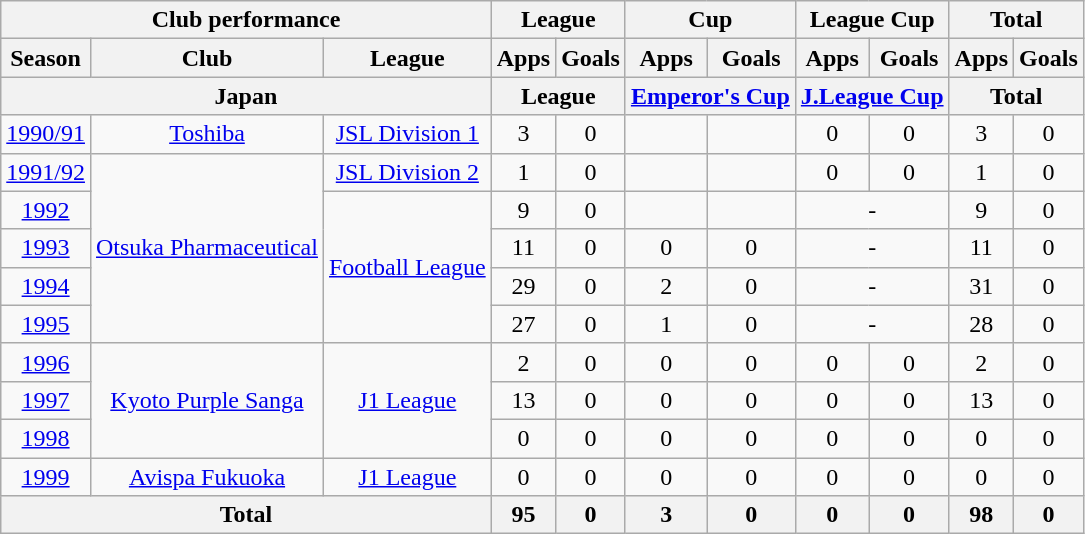<table class="wikitable" style="text-align:center;">
<tr>
<th colspan=3>Club performance</th>
<th colspan=2>League</th>
<th colspan=2>Cup</th>
<th colspan=2>League Cup</th>
<th colspan=2>Total</th>
</tr>
<tr>
<th>Season</th>
<th>Club</th>
<th>League</th>
<th>Apps</th>
<th>Goals</th>
<th>Apps</th>
<th>Goals</th>
<th>Apps</th>
<th>Goals</th>
<th>Apps</th>
<th>Goals</th>
</tr>
<tr>
<th colspan=3>Japan</th>
<th colspan=2>League</th>
<th colspan=2><a href='#'>Emperor's Cup</a></th>
<th colspan=2><a href='#'>J.League Cup</a></th>
<th colspan=2>Total</th>
</tr>
<tr>
<td><a href='#'>1990/91</a></td>
<td><a href='#'>Toshiba</a></td>
<td><a href='#'>JSL Division 1</a></td>
<td>3</td>
<td>0</td>
<td></td>
<td></td>
<td>0</td>
<td>0</td>
<td>3</td>
<td>0</td>
</tr>
<tr>
<td><a href='#'>1991/92</a></td>
<td rowspan="5"><a href='#'>Otsuka Pharmaceutical</a></td>
<td><a href='#'>JSL Division 2</a></td>
<td>1</td>
<td>0</td>
<td></td>
<td></td>
<td>0</td>
<td>0</td>
<td>1</td>
<td>0</td>
</tr>
<tr>
<td><a href='#'>1992</a></td>
<td rowspan="4"><a href='#'>Football League</a></td>
<td>9</td>
<td>0</td>
<td></td>
<td></td>
<td colspan="2">-</td>
<td>9</td>
<td>0</td>
</tr>
<tr>
<td><a href='#'>1993</a></td>
<td>11</td>
<td>0</td>
<td>0</td>
<td>0</td>
<td colspan="2">-</td>
<td>11</td>
<td>0</td>
</tr>
<tr>
<td><a href='#'>1994</a></td>
<td>29</td>
<td>0</td>
<td>2</td>
<td>0</td>
<td colspan="2">-</td>
<td>31</td>
<td>0</td>
</tr>
<tr>
<td><a href='#'>1995</a></td>
<td>27</td>
<td>0</td>
<td>1</td>
<td>0</td>
<td colspan="2">-</td>
<td>28</td>
<td>0</td>
</tr>
<tr>
<td><a href='#'>1996</a></td>
<td rowspan="3"><a href='#'>Kyoto Purple Sanga</a></td>
<td rowspan="3"><a href='#'>J1 League</a></td>
<td>2</td>
<td>0</td>
<td>0</td>
<td>0</td>
<td>0</td>
<td>0</td>
<td>2</td>
<td>0</td>
</tr>
<tr>
<td><a href='#'>1997</a></td>
<td>13</td>
<td>0</td>
<td>0</td>
<td>0</td>
<td>0</td>
<td>0</td>
<td>13</td>
<td>0</td>
</tr>
<tr>
<td><a href='#'>1998</a></td>
<td>0</td>
<td>0</td>
<td>0</td>
<td>0</td>
<td>0</td>
<td>0</td>
<td>0</td>
<td>0</td>
</tr>
<tr>
<td><a href='#'>1999</a></td>
<td><a href='#'>Avispa Fukuoka</a></td>
<td><a href='#'>J1 League</a></td>
<td>0</td>
<td>0</td>
<td>0</td>
<td>0</td>
<td>0</td>
<td>0</td>
<td>0</td>
<td>0</td>
</tr>
<tr>
<th colspan=3>Total</th>
<th>95</th>
<th>0</th>
<th>3</th>
<th>0</th>
<th>0</th>
<th>0</th>
<th>98</th>
<th>0</th>
</tr>
</table>
